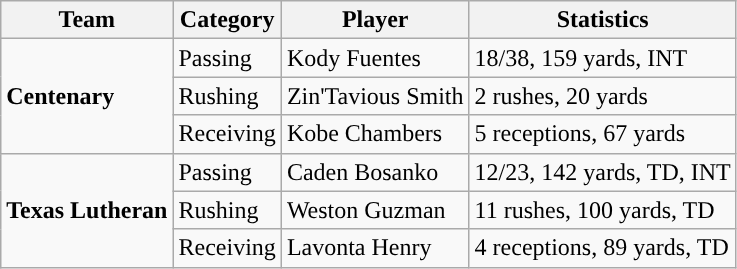<table class="wikitable" style="float: left;">
<tr>
<th>Team</th>
<th>Category</th>
<th>Player</th>
<th>Statistics</th>
</tr>
<tr>
<td rowspan=3><strong>Centenary</strong></td>
<td>Passing</td>
<td>Kody Fuentes</td>
<td>18/38, 159 yards, INT</td>
</tr>
<tr>
<td>Rushing</td>
<td>Zin'Tavious Smith</td>
<td>2 rushes, 20 yards</td>
</tr>
<tr>
<td>Receiving</td>
<td>Kobe Chambers</td>
<td>5 receptions, 67 yards</td>
</tr>
<tr>
<td rowspan=3><strong>Texas Lutheran</strong></td>
<td>Passing</td>
<td>Caden Bosanko</td>
<td>12/23, 142 yards, TD, INT</td>
</tr>
<tr>
<td>Rushing</td>
<td>Weston Guzman</td>
<td>11 rushes, 100 yards, TD</td>
</tr>
<tr>
<td>Receiving</td>
<td>Lavonta Henry</td>
<td>4 receptions, 89 yards, TD</td>
</tr>
</table>
